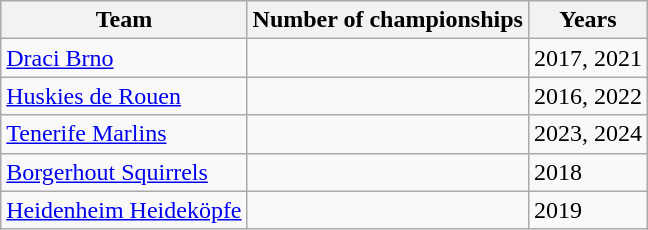<table class="wikitable">
<tr>
<th style="width: %;">Team</th>
<th style="width: %;">Number of championships</th>
<th style="width: %;">Years</th>
</tr>
<tr>
<td> <a href='#'>Draci Brno</a></td>
<td></td>
<td>2017, 2021</td>
</tr>
<tr>
<td> <a href='#'>Huskies de Rouen</a></td>
<td></td>
<td>2016, 2022</td>
</tr>
<tr>
<td> <a href='#'>Tenerife Marlins</a></td>
<td></td>
<td>2023, 2024</td>
</tr>
<tr>
<td> <a href='#'>Borgerhout Squirrels</a></td>
<td></td>
<td>2018</td>
</tr>
<tr>
<td> <a href='#'>Heidenheim Heideköpfe</a></td>
<td></td>
<td>2019</td>
</tr>
</table>
